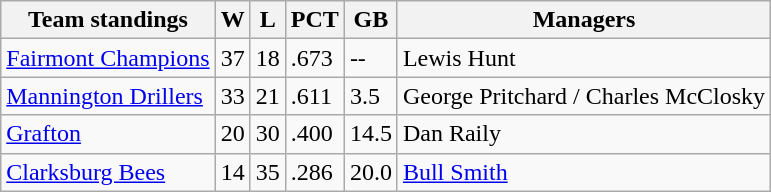<table class="wikitable">
<tr>
<th>Team standings</th>
<th>W</th>
<th>L</th>
<th>PCT</th>
<th>GB</th>
<th>Managers</th>
</tr>
<tr>
<td><a href='#'>Fairmont Champions</a></td>
<td>37</td>
<td>18</td>
<td>.673</td>
<td>--</td>
<td>Lewis Hunt</td>
</tr>
<tr>
<td><a href='#'>Mannington Drillers</a></td>
<td>33</td>
<td>21</td>
<td>.611</td>
<td>3.5</td>
<td>George Pritchard / Charles McClosky</td>
</tr>
<tr>
<td><a href='#'>Grafton</a></td>
<td>20</td>
<td>30</td>
<td>.400</td>
<td>14.5</td>
<td>Dan Raily</td>
</tr>
<tr>
<td><a href='#'>Clarksburg Bees</a></td>
<td>14</td>
<td>35</td>
<td>.286</td>
<td>20.0</td>
<td><a href='#'>Bull Smith</a></td>
</tr>
</table>
